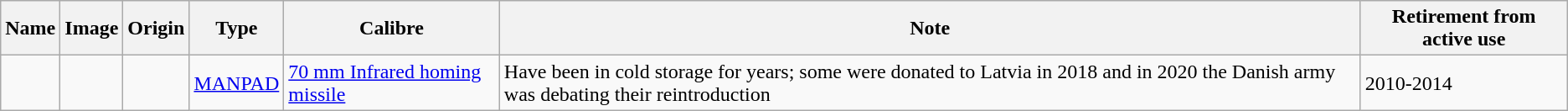<table class="wikitable">
<tr>
<th>Name</th>
<th>Image</th>
<th>Origin</th>
<th>Type</th>
<th>Calibre</th>
<th>Note</th>
<th>Retirement from active use</th>
</tr>
<tr>
<td></td>
<td></td>
<td></td>
<td><a href='#'>MANPAD</a></td>
<td><a href='#'>70 mm Infrared homing missile</a></td>
<td>Have been in cold storage for years; some were donated to Latvia in 2018 and in 2020 the Danish army was debating their reintroduction</td>
<td>2010-2014</td>
</tr>
</table>
